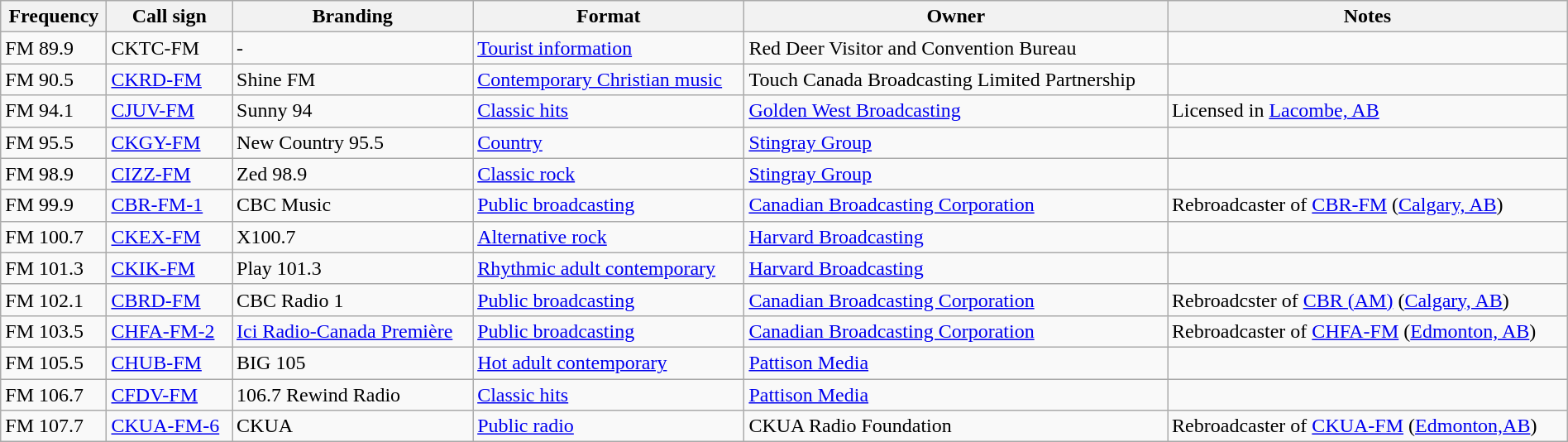<table class="wikitable sortable" width="100%">
<tr>
<th>Frequency</th>
<th>Call sign</th>
<th>Branding</th>
<th>Format</th>
<th>Owner</th>
<th>Notes</th>
</tr>
<tr>
<td>FM 89.9</td>
<td>CKTC-FM</td>
<td>-</td>
<td><a href='#'>Tourist information</a></td>
<td>Red Deer Visitor and Convention Bureau</td>
<td></td>
</tr>
<tr>
<td>FM 90.5</td>
<td><a href='#'>CKRD-FM</a></td>
<td>Shine FM</td>
<td><a href='#'>Contemporary Christian music</a></td>
<td>Touch Canada Broadcasting Limited Partnership</td>
<td></td>
</tr>
<tr>
<td>FM 94.1</td>
<td><a href='#'>CJUV-FM</a></td>
<td>Sunny 94</td>
<td><a href='#'>Classic hits</a></td>
<td><a href='#'>Golden West Broadcasting</a></td>
<td>Licensed in <a href='#'>Lacombe, AB</a></td>
</tr>
<tr>
<td>FM 95.5</td>
<td><a href='#'>CKGY-FM</a></td>
<td>New Country 95.5</td>
<td><a href='#'>Country</a></td>
<td><a href='#'>Stingray Group</a></td>
<td></td>
</tr>
<tr>
<td>FM 98.9</td>
<td><a href='#'>CIZZ-FM</a></td>
<td>Zed 98.9</td>
<td><a href='#'>Classic rock</a></td>
<td><a href='#'>Stingray Group</a></td>
<td></td>
</tr>
<tr>
<td>FM 99.9</td>
<td><a href='#'>CBR-FM-1</a></td>
<td>CBC Music</td>
<td><a href='#'>Public broadcasting</a></td>
<td><a href='#'>Canadian Broadcasting Corporation</a></td>
<td>Rebroadcaster of <a href='#'>CBR-FM</a> (<a href='#'>Calgary, AB</a>)</td>
</tr>
<tr>
<td>FM 100.7</td>
<td><a href='#'>CKEX-FM</a></td>
<td>X100.7</td>
<td><a href='#'>Alternative rock</a></td>
<td><a href='#'>Harvard Broadcasting</a></td>
<td></td>
</tr>
<tr>
<td>FM 101.3</td>
<td><a href='#'>CKIK-FM</a></td>
<td>Play 101.3</td>
<td><a href='#'>Rhythmic adult contemporary</a></td>
<td><a href='#'>Harvard Broadcasting</a></td>
<td></td>
</tr>
<tr>
<td>FM 102.1</td>
<td><a href='#'>CBRD-FM</a></td>
<td>CBC Radio 1</td>
<td><a href='#'>Public broadcasting</a></td>
<td><a href='#'>Canadian Broadcasting Corporation</a></td>
<td>Rebroadcster of <a href='#'>CBR (AM)</a> (<a href='#'>Calgary, AB</a>)</td>
</tr>
<tr>
<td>FM 103.5</td>
<td><a href='#'>CHFA-FM-2</a></td>
<td><a href='#'>Ici Radio-Canada Première</a></td>
<td><a href='#'>Public broadcasting</a></td>
<td><a href='#'>Canadian Broadcasting Corporation</a></td>
<td>Rebroadcaster of <a href='#'>CHFA-FM</a> (<a href='#'>Edmonton, AB</a>)</td>
</tr>
<tr>
<td>FM 105.5</td>
<td><a href='#'>CHUB-FM</a></td>
<td>BIG 105</td>
<td><a href='#'>Hot adult contemporary</a></td>
<td><a href='#'>Pattison Media</a></td>
<td></td>
</tr>
<tr>
<td>FM 106.7</td>
<td><a href='#'>CFDV-FM</a></td>
<td>106.7 Rewind Radio</td>
<td><a href='#'>Classic hits</a></td>
<td><a href='#'>Pattison Media</a></td>
<td></td>
</tr>
<tr>
<td>FM 107.7</td>
<td><a href='#'>CKUA-FM-6</a></td>
<td>CKUA</td>
<td><a href='#'>Public radio</a></td>
<td>CKUA Radio Foundation</td>
<td>Rebroadcaster of <a href='#'>CKUA-FM</a> (<a href='#'>Edmonton,AB</a>)</td>
</tr>
</table>
